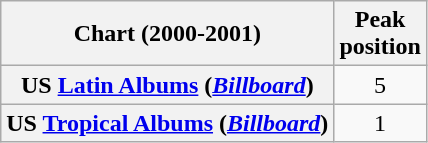<table class="wikitable sortable plainrowheaders">
<tr>
<th>Chart (2000-2001)</th>
<th>Peak<br>position</th>
</tr>
<tr>
<th scope="row">US <a href='#'>Latin Albums</a> (<em><a href='#'>Billboard</a></em>)</th>
<td style="text-align:center;">5</td>
</tr>
<tr>
<th scope="row">US <a href='#'>Tropical Albums</a> (<em><a href='#'>Billboard</a></em>)</th>
<td style="text-align:center;">1</td>
</tr>
</table>
